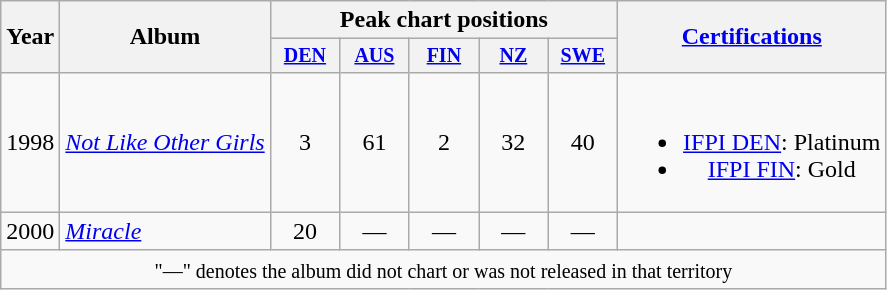<table class="wikitable" style="text-align:center;">
<tr>
<th rowspan="2">Year</th>
<th rowspan="2">Album</th>
<th colspan="5">Peak chart positions</th>
<th scope="col" rowspan="2"><a href='#'>Certifications</a></th>
</tr>
<tr style="font-size:smaller;">
<th width="40"><a href='#'>DEN</a><br></th>
<th width="40"><a href='#'>AUS</a><br></th>
<th width="40"><a href='#'>FIN</a><br></th>
<th width="40"><a href='#'>NZ</a><br></th>
<th width="40"><a href='#'>SWE</a><br></th>
</tr>
<tr>
<td>1998</td>
<td align="left"><em><a href='#'>Not Like Other Girls</a></em></td>
<td>3</td>
<td>61</td>
<td>2</td>
<td>32</td>
<td>40</td>
<td><br><ul><li><a href='#'>IFPI DEN</a>: Platinum</li><li><a href='#'>IFPI FIN</a>: Gold</li></ul></td>
</tr>
<tr>
<td>2000</td>
<td align="left"><em><a href='#'>Miracle</a></em></td>
<td>20</td>
<td>—</td>
<td>—</td>
<td>—</td>
<td>—</td>
<td></td>
</tr>
<tr>
<td align="center" colspan="8"><small>"—" denotes the album did not chart or was not released in that territory</small></td>
</tr>
</table>
